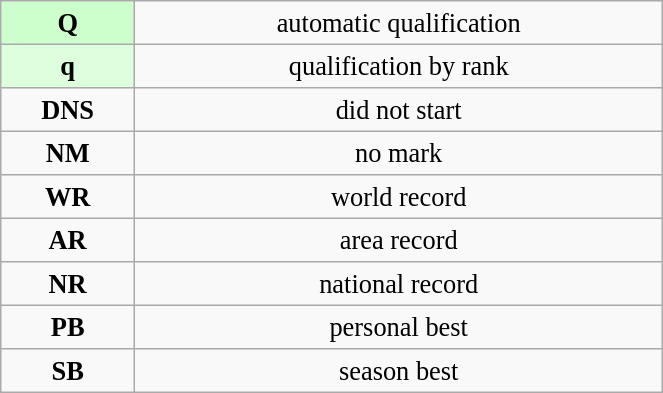<table class="wikitable" style=" text-align:center; font-size:110%;" width="35%">
<tr>
<td bgcolor="ccffcc"><strong>Q</strong></td>
<td>automatic qualification</td>
</tr>
<tr>
<td bgcolor="ddffdd"><strong>q</strong></td>
<td>qualification by rank</td>
</tr>
<tr>
<td><strong>DNS</strong></td>
<td>did not start</td>
</tr>
<tr>
<td><strong>NM</strong></td>
<td>no mark</td>
</tr>
<tr>
<td><strong>WR</strong></td>
<td>world record</td>
</tr>
<tr>
<td><strong>AR</strong></td>
<td>area record</td>
</tr>
<tr>
<td><strong>NR</strong></td>
<td>national record</td>
</tr>
<tr>
<td><strong>PB</strong></td>
<td>personal best</td>
</tr>
<tr>
<td><strong>SB</strong></td>
<td>season best</td>
</tr>
</table>
